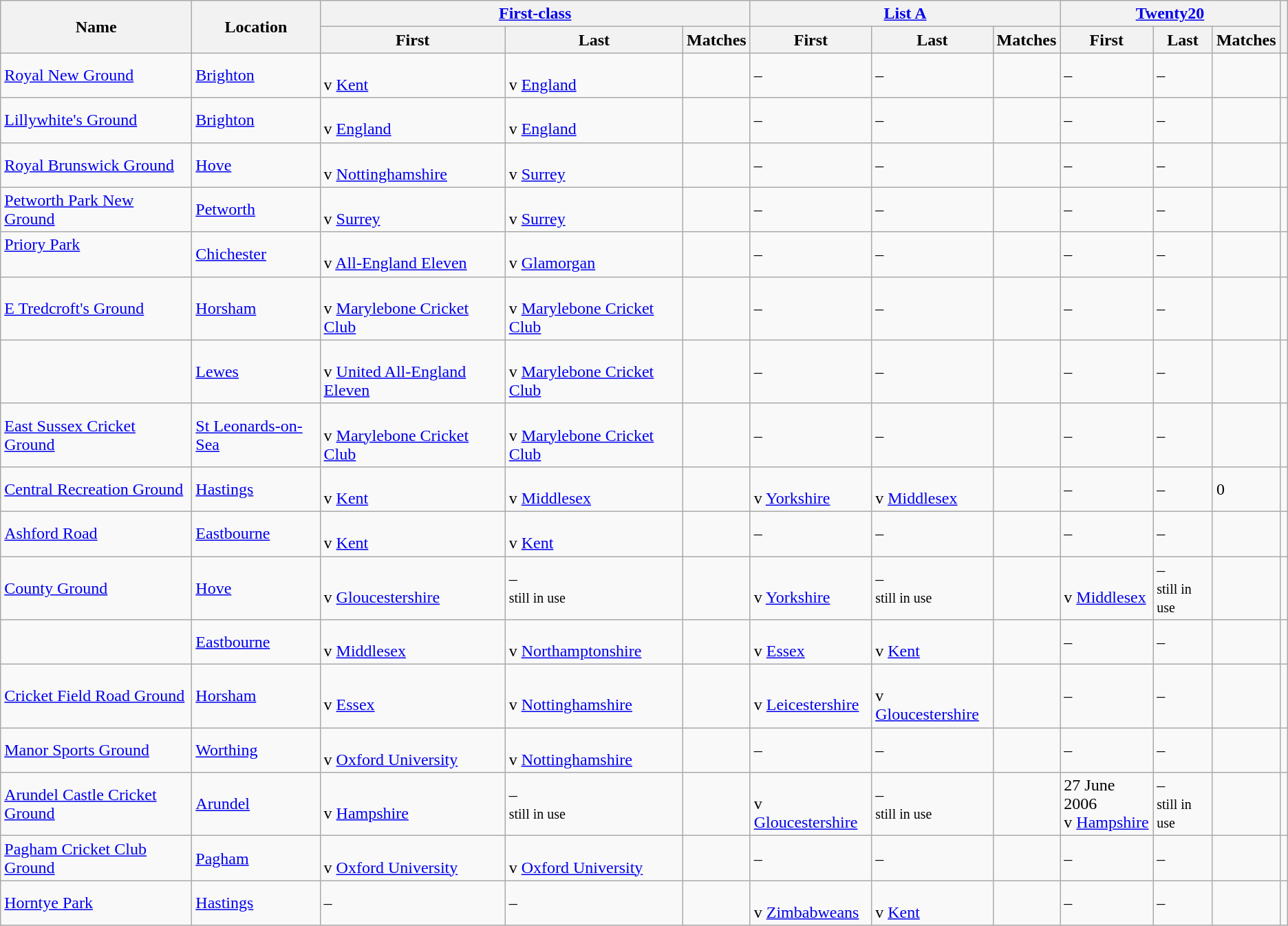<table class="wikitable sortable plainrowheaders">
<tr>
<th rowspan="2" scope="col">Name</th>
<th rowspan="2" scope="col">Location</th>
<th colspan="3" scope="col"><a href='#'>First-class</a></th>
<th colspan="3" scope="col"><a href='#'>List A</a></th>
<th colspan="3" scope="col"><a href='#'>Twenty20</a></th>
<th rowspan="2" scope="col"" class="unsortable"></th>
</tr>
<tr>
<th scope="col">First</th>
<th scope="col">Last</th>
<th scope="col">Matches</th>
<th scope="col">First</th>
<th scope="col">Last</th>
<th scope="col">Matches</th>
<th scope="col">First</th>
<th scope="col">Last</th>
<th scope="col">Matches</th>
</tr>
<tr>
<td><a href='#'>Royal New Ground</a></td>
<td><a href='#'>Brighton</a></td>
<td><br>v <a href='#'>Kent</a></td>
<td><br>v <a href='#'>England</a></td>
<td></td>
<td>–</td>
<td>–</td>
<td></td>
<td>–</td>
<td>–</td>
<td></td>
<td></td>
</tr>
<tr>
<td><a href='#'>Lillywhite's Ground</a><br></td>
<td><a href='#'>Brighton</a></td>
<td><br>v <a href='#'>England</a></td>
<td><br>v <a href='#'>England</a></td>
<td></td>
<td>–</td>
<td>–</td>
<td></td>
<td>–</td>
<td>–</td>
<td></td>
<td></td>
</tr>
<tr>
<td><a href='#'>Royal Brunswick Ground</a></td>
<td><a href='#'>Hove</a></td>
<td><br>v <a href='#'>Nottinghamshire</a></td>
<td><br>v <a href='#'>Surrey</a></td>
<td></td>
<td>–</td>
<td>–</td>
<td></td>
<td>–</td>
<td>–</td>
<td></td>
<td></td>
</tr>
<tr>
<td><a href='#'>Petworth Park New Ground</a><br></td>
<td><a href='#'>Petworth</a></td>
<td><br>v <a href='#'>Surrey</a></td>
<td><br>v <a href='#'>Surrey</a></td>
<td></td>
<td>–</td>
<td>–</td>
<td></td>
<td>–</td>
<td>–</td>
<td></td>
<td></td>
</tr>
<tr>
<td><a href='#'>Priory Park</a><br><br></td>
<td><a href='#'>Chichester</a></td>
<td><br>v <a href='#'>All-England Eleven</a></td>
<td><br>v <a href='#'>Glamorgan</a></td>
<td></td>
<td>–</td>
<td>–</td>
<td></td>
<td>–</td>
<td>–</td>
<td></td>
<td></td>
</tr>
<tr>
<td><a href='#'>E Tredcroft's Ground</a></td>
<td><a href='#'>Horsham</a></td>
<td><br>v <a href='#'>Marylebone Cricket Club</a></td>
<td><br>v <a href='#'>Marylebone Cricket Club</a></td>
<td></td>
<td>–</td>
<td>–</td>
<td></td>
<td>–</td>
<td>–</td>
<td></td>
<td></td>
</tr>
<tr>
<td><br></td>
<td><a href='#'>Lewes</a></td>
<td><br>v <a href='#'>United All-England Eleven</a></td>
<td><br>v <a href='#'>Marylebone Cricket Club</a></td>
<td></td>
<td>–</td>
<td>–</td>
<td></td>
<td>–</td>
<td>–</td>
<td></td>
<td></td>
</tr>
<tr>
<td><a href='#'>East Sussex Cricket Ground</a></td>
<td><a href='#'>St Leonards-on-Sea</a></td>
<td><br>v <a href='#'>Marylebone Cricket Club</a></td>
<td><br>v <a href='#'>Marylebone Cricket Club</a></td>
<td></td>
<td>–</td>
<td>–</td>
<td></td>
<td>–</td>
<td>–</td>
<td></td>
<td></td>
</tr>
<tr>
<td><a href='#'>Central Recreation Ground</a><br></td>
<td><a href='#'>Hastings</a></td>
<td><br>v <a href='#'>Kent</a></td>
<td><br>v <a href='#'>Middlesex</a></td>
<td></td>
<td><br>v <a href='#'>Yorkshire</a></td>
<td><br>v <a href='#'>Middlesex</a></td>
<td></td>
<td>–</td>
<td>–</td>
<td>0</td>
<td></td>
</tr>
<tr>
<td><a href='#'>Ashford Road</a></td>
<td><a href='#'>Eastbourne</a></td>
<td><br>v <a href='#'>Kent</a></td>
<td><br>v <a href='#'>Kent</a></td>
<td></td>
<td>–</td>
<td>–</td>
<td></td>
<td>–</td>
<td>–</td>
<td></td>
<td></td>
</tr>
<tr>
<td><a href='#'>County Ground</a></td>
<td><a href='#'>Hove</a></td>
<td><br>v <a href='#'>Gloucestershire</a></td>
<td>– <br><small>still in use</small></td>
<td></td>
<td><br>v <a href='#'>Yorkshire</a></td>
<td>– <br><small>still in use</small></td>
<td></td>
<td><br>v <a href='#'>Middlesex</a></td>
<td>– <br><small>still in use</small></td>
<td></td>
<td></td>
</tr>
<tr>
<td><br></td>
<td><a href='#'>Eastbourne</a></td>
<td><br>v <a href='#'>Middlesex</a></td>
<td><br>v <a href='#'>Northamptonshire</a></td>
<td></td>
<td><br>v <a href='#'>Essex</a></td>
<td><br>v <a href='#'>Kent</a></td>
<td></td>
<td>–</td>
<td>–</td>
<td></td>
<td></td>
</tr>
<tr>
<td><a href='#'>Cricket Field Road Ground</a><br></td>
<td><a href='#'>Horsham</a></td>
<td><br>v <a href='#'>Essex</a></td>
<td><br>v <a href='#'>Nottinghamshire</a></td>
<td></td>
<td><br>v <a href='#'>Leicestershire</a></td>
<td><br>v <a href='#'>Gloucestershire</a></td>
<td></td>
<td>–</td>
<td>–</td>
<td></td>
<td></td>
</tr>
<tr>
<td><a href='#'>Manor Sports Ground</a><br></td>
<td><a href='#'>Worthing</a></td>
<td><br>v <a href='#'>Oxford University</a></td>
<td><br>v <a href='#'>Nottinghamshire</a></td>
<td></td>
<td>–</td>
<td>–</td>
<td></td>
<td>–</td>
<td>–</td>
<td></td>
<td></td>
</tr>
<tr>
<td><a href='#'>Arundel Castle Cricket Ground</a><br></td>
<td><a href='#'>Arundel</a></td>
<td><br>v <a href='#'>Hampshire</a></td>
<td>– <br><small>still in use</small></td>
<td></td>
<td><br>v <a href='#'>Gloucestershire</a></td>
<td>– <br><small>still in use</small></td>
<td></td>
<td>27 June 2006<br>v <a href='#'>Hampshire</a></td>
<td>– <br><small>still in use</small></td>
<td></td>
<td></td>
</tr>
<tr>
<td><a href='#'>Pagham Cricket Club Ground</a><br></td>
<td><a href='#'>Pagham</a></td>
<td><br>v <a href='#'>Oxford University</a></td>
<td><br>v <a href='#'>Oxford University</a></td>
<td></td>
<td>–</td>
<td>–</td>
<td></td>
<td>–</td>
<td>–</td>
<td></td>
<td></td>
</tr>
<tr>
<td><a href='#'>Horntye Park</a><br></td>
<td><a href='#'>Hastings</a></td>
<td>–</td>
<td>–</td>
<td></td>
<td><br>v <a href='#'>Zimbabweans</a></td>
<td><br>v <a href='#'>Kent</a></td>
<td></td>
<td>–</td>
<td>–</td>
<td></td>
<td></td>
</tr>
</table>
